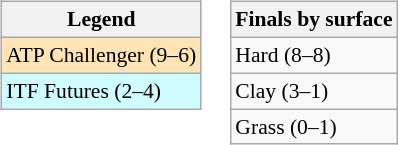<table>
<tr valign=top>
<td><br><table class=wikitable style=font-size:90%>
<tr>
<th>Legend</th>
</tr>
<tr bgcolor=moccasin>
<td>ATP Challenger (9–6)</td>
</tr>
<tr bgcolor=cffcff>
<td>ITF Futures (2–4)</td>
</tr>
</table>
</td>
<td><br><table class=wikitable style=font-size:90%>
<tr>
<th>Finals by surface</th>
</tr>
<tr>
<td>Hard (8–8)</td>
</tr>
<tr>
<td>Clay (3–1)</td>
</tr>
<tr>
<td>Grass (0–1)</td>
</tr>
</table>
</td>
</tr>
</table>
